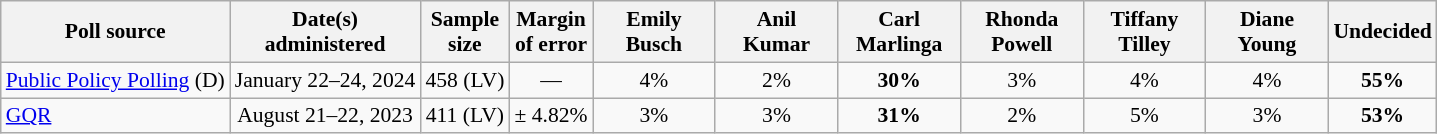<table class="wikitable" style="font-size:90%;text-align:center;">
<tr>
<th>Poll source</th>
<th>Date(s)<br>administered</th>
<th>Sample<br>size</th>
<th>Margin<br>of error</th>
<th style="width:75px;">Emily<br>Busch</th>
<th style="width:75px;">Anil<br>Kumar</th>
<th style="width:75px;">Carl<br>Marlinga</th>
<th style="width:75px;">Rhonda<br>Powell</th>
<th style="width:75px;">Tiffany<br>Tilley</th>
<th style="width:75px;">Diane<br>Young</th>
<th>Undecided</th>
</tr>
<tr>
<td style="text-align:left;"><a href='#'>Public Policy Polling</a> (D)</td>
<td>January 22–24, 2024</td>
<td>458 (LV)</td>
<td>—</td>
<td>4%</td>
<td>2%</td>
<td><strong>30%</strong></td>
<td>3%</td>
<td>4%</td>
<td>4%</td>
<td><strong>55%</strong></td>
</tr>
<tr>
<td style="text-align:left;"><a href='#'>GQR</a></td>
<td>August 21–22, 2023</td>
<td>411 (LV)</td>
<td>± 4.82%</td>
<td>3%</td>
<td>3%</td>
<td><strong>31%</strong></td>
<td>2%</td>
<td>5%</td>
<td>3%</td>
<td><strong>53%</strong></td>
</tr>
</table>
